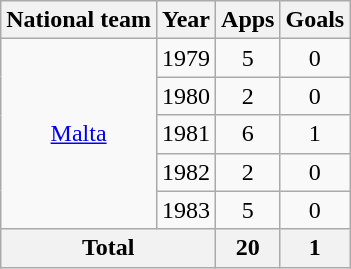<table class="wikitable" style="text-align:center">
<tr>
<th>National team</th>
<th>Year</th>
<th>Apps</th>
<th>Goals</th>
</tr>
<tr>
<td rowspan="5"><a href='#'>Malta</a></td>
<td>1979</td>
<td>5</td>
<td>0</td>
</tr>
<tr>
<td>1980</td>
<td>2</td>
<td>0</td>
</tr>
<tr>
<td>1981</td>
<td>6</td>
<td>1</td>
</tr>
<tr>
<td>1982</td>
<td>2</td>
<td>0</td>
</tr>
<tr>
<td>1983</td>
<td>5</td>
<td>0</td>
</tr>
<tr>
<th colspan=2>Total</th>
<th>20</th>
<th>1</th>
</tr>
</table>
